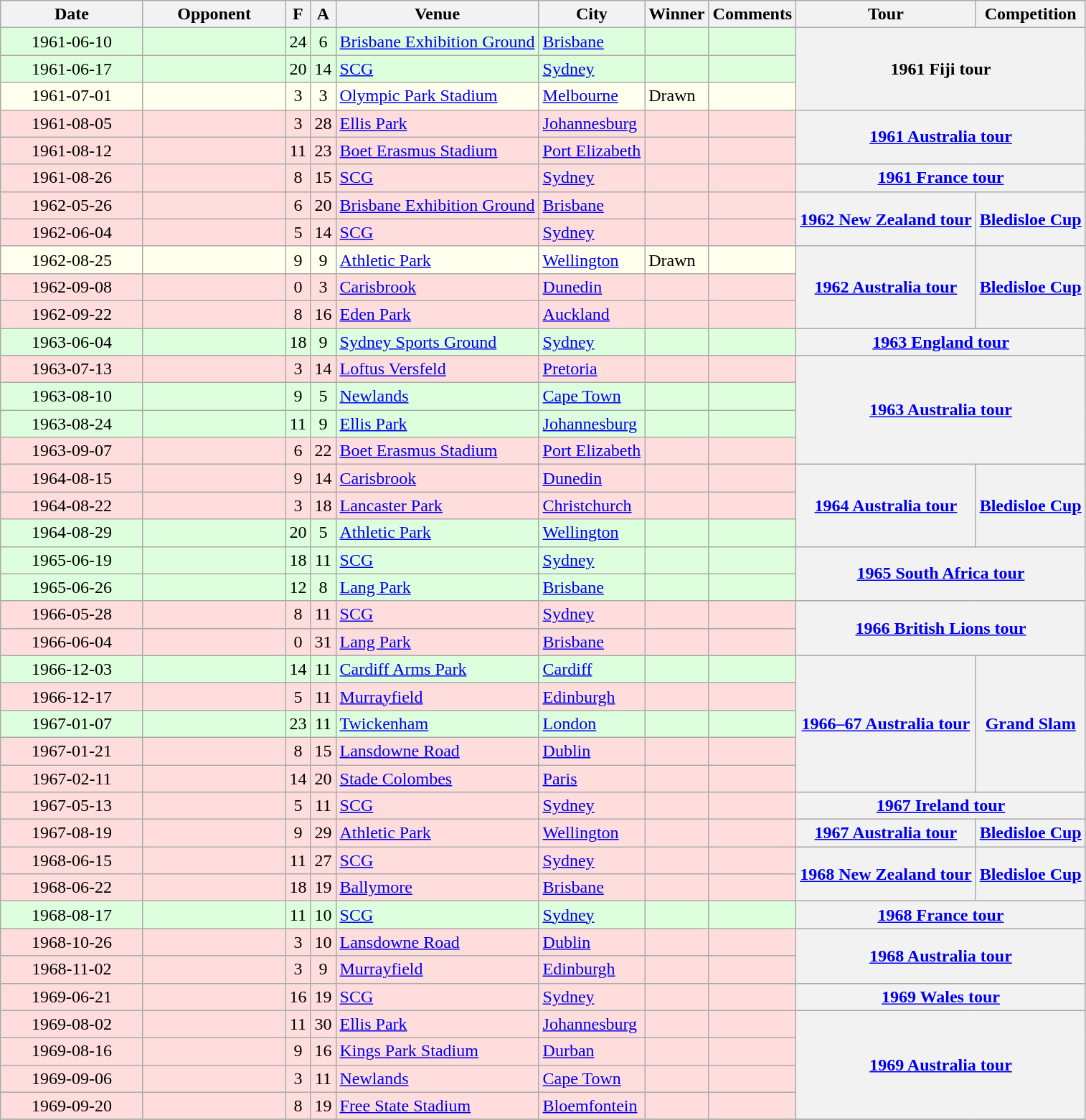<table class="wikitable sortable">
<tr>
<th width=125>Date</th>
<th width=125>Opponent</th>
<th>F</th>
<th>A</th>
<th>Venue</th>
<th>City</th>
<th>Winner</th>
<th>Comments</th>
<th>Tour</th>
<th>Competition</th>
</tr>
<tr bgcolor="#ddffdd">
<td align=center>1961-06-10</td>
<td></td>
<td align=center>24</td>
<td align=center>6</td>
<td><a href='#'>Brisbane Exhibition Ground</a></td>
<td> <a href='#'>Brisbane</a></td>
<td></td>
<td></td>
<th colspan=2 rowspan=3 align=center>1961 Fiji tour</th>
</tr>
<tr bgcolor="#ddffdd">
<td align=center>1961-06-17</td>
<td></td>
<td align=center>20</td>
<td align=center>14</td>
<td><a href='#'>SCG</a></td>
<td> <a href='#'>Sydney</a></td>
<td></td>
<td></td>
</tr>
<tr bgcolor="#FFFFEE">
<td align=center>1961-07-01</td>
<td></td>
<td align=center>3</td>
<td align=center>3</td>
<td><a href='#'>Olympic Park Stadium</a></td>
<td> <a href='#'>Melbourne</a></td>
<td>Drawn</td>
<td></td>
</tr>
<tr bgcolor="#ffdddd">
<td align=center>1961-08-05</td>
<td></td>
<td align=center>3</td>
<td align=center>28</td>
<td><a href='#'>Ellis Park</a></td>
<td> <a href='#'>Johannesburg</a></td>
<td></td>
<td></td>
<th colspan=2 rowspan=2 align=center><a href='#'>1961 Australia tour</a></th>
</tr>
<tr bgcolor="#ffdddd">
<td align=center>1961-08-12</td>
<td></td>
<td align=center>11</td>
<td align=center>23</td>
<td><a href='#'>Boet Erasmus Stadium</a></td>
<td> <a href='#'>Port Elizabeth</a></td>
<td></td>
<td></td>
</tr>
<tr bgcolor="#ffdddd">
<td align=center>1961-08-26</td>
<td></td>
<td align=center>8</td>
<td align=center>15</td>
<td><a href='#'>SCG</a></td>
<td> <a href='#'>Sydney</a></td>
<td></td>
<td></td>
<th colspan=2 align=center><a href='#'>1961 France tour</a></th>
</tr>
<tr bgcolor="#ffdddd">
<td align=center>1962-05-26</td>
<td></td>
<td align=center>6</td>
<td align=center>20</td>
<td><a href='#'>Brisbane Exhibition Ground</a></td>
<td> <a href='#'>Brisbane</a></td>
<td></td>
<td></td>
<th rowspan=2 align=center><a href='#'>1962 New Zealand tour</a></th>
<th rowspan=2 align=center><a href='#'>Bledisloe Cup</a></th>
</tr>
<tr bgcolor="#ffdddd">
<td align=center>1962-06-04</td>
<td></td>
<td align=center>5</td>
<td align=center>14</td>
<td><a href='#'>SCG</a></td>
<td> <a href='#'>Sydney</a></td>
<td></td>
<td></td>
</tr>
<tr bgcolor="#FFFFEE">
<td align=center>1962-08-25</td>
<td></td>
<td align=center>9</td>
<td align=center>9</td>
<td><a href='#'>Athletic Park</a></td>
<td> <a href='#'>Wellington</a></td>
<td>Drawn</td>
<td></td>
<th rowspan=3 align=center><a href='#'>1962 Australia tour</a></th>
<th rowspan=3 align=center><a href='#'>Bledisloe Cup</a></th>
</tr>
<tr bgcolor="#ffdddd">
<td align=center>1962-09-08</td>
<td></td>
<td align=center>0</td>
<td align=center>3</td>
<td><a href='#'>Carisbrook</a></td>
<td> <a href='#'>Dunedin</a></td>
<td></td>
<td></td>
</tr>
<tr bgcolor="#ffdddd">
<td align=center>1962-09-22</td>
<td></td>
<td align=center>8</td>
<td align=center>16</td>
<td><a href='#'>Eden Park</a></td>
<td> <a href='#'>Auckland</a></td>
<td></td>
<td></td>
</tr>
<tr bgcolor="#ddffdd">
<td align=center>1963-06-04</td>
<td></td>
<td align=center>18</td>
<td align=center>9</td>
<td><a href='#'>Sydney Sports Ground</a></td>
<td> <a href='#'>Sydney</a></td>
<td></td>
<td></td>
<th colspan=2 align=center><a href='#'>1963 England tour</a></th>
</tr>
<tr bgcolor="#ffdddd">
<td align=center>1963-07-13</td>
<td></td>
<td align=center>3</td>
<td align=center>14</td>
<td><a href='#'>Loftus Versfeld</a></td>
<td> <a href='#'>Pretoria</a></td>
<td></td>
<td></td>
<th colspan=2 rowspan=4 align=center><a href='#'>1963 Australia tour</a></th>
</tr>
<tr bgcolor="#ddffdd">
<td align=center>1963-08-10</td>
<td></td>
<td align=center>9</td>
<td align=center>5</td>
<td><a href='#'>Newlands</a></td>
<td> <a href='#'>Cape Town</a></td>
<td></td>
<td></td>
</tr>
<tr bgcolor="#ddffdd">
<td align=center>1963-08-24</td>
<td></td>
<td align=center>11</td>
<td align=center>9</td>
<td><a href='#'>Ellis Park</a></td>
<td> <a href='#'>Johannesburg</a></td>
<td></td>
<td></td>
</tr>
<tr bgcolor="#ffdddd">
<td align=center>1963-09-07</td>
<td></td>
<td align=center>6</td>
<td align=center>22</td>
<td><a href='#'>Boet Erasmus Stadium</a></td>
<td> <a href='#'>Port Elizabeth</a></td>
<td></td>
<td></td>
</tr>
<tr bgcolor="#ffdddd">
<td align=center>1964-08-15</td>
<td></td>
<td align=center>9</td>
<td align=center>14</td>
<td><a href='#'>Carisbrook</a></td>
<td> <a href='#'>Dunedin</a></td>
<td></td>
<td></td>
<th rowspan=3 align=center><a href='#'>1964 Australia tour</a></th>
<th rowspan=3 align=center><a href='#'>Bledisloe Cup</a></th>
</tr>
<tr bgcolor="#ffdddd">
<td align=center>1964-08-22</td>
<td></td>
<td align=center>3</td>
<td align=center>18</td>
<td><a href='#'>Lancaster Park</a></td>
<td> <a href='#'>Christchurch</a></td>
<td></td>
<td></td>
</tr>
<tr bgcolor="#ddffdd">
<td align=center>1964-08-29</td>
<td></td>
<td align=center>20</td>
<td align=center>5</td>
<td><a href='#'>Athletic Park</a></td>
<td> <a href='#'>Wellington</a></td>
<td></td>
<td></td>
</tr>
<tr bgcolor="#ddffdd">
<td align=center>1965-06-19</td>
<td></td>
<td align=center>18</td>
<td align=center>11</td>
<td><a href='#'>SCG</a></td>
<td> <a href='#'>Sydney</a></td>
<td></td>
<td></td>
<th colspan=2 rowspan=2 align=center><a href='#'>1965 South Africa tour</a></th>
</tr>
<tr bgcolor="#ddffdd">
<td align=center>1965-06-26</td>
<td></td>
<td align=center>12</td>
<td align=center>8</td>
<td><a href='#'>Lang Park</a></td>
<td> <a href='#'>Brisbane</a></td>
<td></td>
<td></td>
</tr>
<tr bgcolor="#ffdddd">
<td align=center>1966-05-28</td>
<td></td>
<td align=center>8</td>
<td align=center>11</td>
<td><a href='#'>SCG</a></td>
<td> <a href='#'>Sydney</a></td>
<td></td>
<td></td>
<th colspan=2 rowspan=2 align=center><a href='#'>1966 British Lions tour</a></th>
</tr>
<tr bgcolor="#ffdddd">
<td align=center>1966-06-04</td>
<td></td>
<td align=center>0</td>
<td align=center>31</td>
<td><a href='#'>Lang Park</a></td>
<td> <a href='#'>Brisbane</a></td>
<td></td>
<td></td>
</tr>
<tr bgcolor="#ddffdd">
<td align=center>1966-12-03</td>
<td></td>
<td align=center>14</td>
<td align=center>11</td>
<td><a href='#'>Cardiff Arms Park</a></td>
<td> <a href='#'>Cardiff</a></td>
<td></td>
<td></td>
<th rowspan=5 align=center><a href='#'>1966–67 Australia tour</a></th>
<th rowspan=5 align=center><a href='#'>Grand Slam</a></th>
</tr>
<tr bgcolor="#ffdddd">
<td align=center>1966-12-17</td>
<td></td>
<td align=center>5</td>
<td align=center>11</td>
<td><a href='#'>Murrayfield</a></td>
<td> <a href='#'>Edinburgh</a></td>
<td></td>
<td></td>
</tr>
<tr bgcolor="#ddffdd">
<td align=center>1967-01-07</td>
<td></td>
<td align=center>23</td>
<td align=center>11</td>
<td><a href='#'>Twickenham</a></td>
<td> <a href='#'>London</a></td>
<td></td>
<td></td>
</tr>
<tr bgcolor="#ffdddd">
<td align=center>1967-01-21</td>
<td></td>
<td align=center>8</td>
<td align=center>15</td>
<td><a href='#'>Lansdowne Road</a></td>
<td> <a href='#'>Dublin</a></td>
<td></td>
<td></td>
</tr>
<tr bgcolor="#ffdddd">
<td align=center>1967-02-11</td>
<td></td>
<td align=center>14</td>
<td align=center>20</td>
<td><a href='#'>Stade Colombes</a></td>
<td> <a href='#'>Paris</a></td>
<td></td>
<td></td>
</tr>
<tr bgcolor="#ffdddd">
<td align=center>1967-05-13</td>
<td></td>
<td align=center>5</td>
<td align=center>11</td>
<td><a href='#'>SCG</a></td>
<td> <a href='#'>Sydney</a></td>
<td></td>
<td></td>
<th colspan=2 align=center><a href='#'>1967 Ireland tour</a></th>
</tr>
<tr bgcolor="#ffdddd">
<td align=center>1967-08-19</td>
<td></td>
<td align=center>9</td>
<td align=center>29</td>
<td><a href='#'>Athletic Park</a></td>
<td> <a href='#'>Wellington</a></td>
<td></td>
<td></td>
<th align=center><a href='#'>1967 Australia tour</a></th>
<th align=center><a href='#'>Bledisloe Cup</a></th>
</tr>
<tr bgcolor="#ffdddd">
<td align=center>1968-06-15</td>
<td></td>
<td align=center>11</td>
<td align=center>27</td>
<td><a href='#'>SCG</a></td>
<td> <a href='#'>Sydney</a></td>
<td></td>
<td></td>
<th rowspan=2 align=center><a href='#'>1968 New Zealand tour</a></th>
<th rowspan=2 align=center><a href='#'>Bledisloe Cup</a></th>
</tr>
<tr bgcolor="#ffdddd">
<td align=center>1968-06-22</td>
<td></td>
<td align=center>18</td>
<td align=center>19</td>
<td><a href='#'>Ballymore</a></td>
<td> <a href='#'>Brisbane</a></td>
<td></td>
<td></td>
</tr>
<tr bgcolor="#ddffdd">
<td align=center>1968-08-17</td>
<td></td>
<td align=center>11</td>
<td align=center>10</td>
<td><a href='#'>SCG</a></td>
<td> <a href='#'>Sydney</a></td>
<td></td>
<td></td>
<th colspan=2 align=center><a href='#'>1968 France tour</a></th>
</tr>
<tr bgcolor="#ffdddd">
<td align=center>1968-10-26</td>
<td></td>
<td align=center>3</td>
<td align=center>10</td>
<td><a href='#'>Lansdowne Road</a></td>
<td> <a href='#'>Dublin</a></td>
<td></td>
<td></td>
<th colspan=2 rowspan=2 align=center><a href='#'>1968 Australia tour</a></th>
</tr>
<tr bgcolor="#ffdddd">
<td align=center>1968-11-02</td>
<td></td>
<td align=center>3</td>
<td align=center>9</td>
<td><a href='#'>Murrayfield</a></td>
<td> <a href='#'>Edinburgh</a></td>
<td></td>
<td></td>
</tr>
<tr bgcolor="#ffdddd">
<td align=center>1969-06-21</td>
<td></td>
<td align=center>16</td>
<td align=center>19</td>
<td><a href='#'>SCG</a></td>
<td> <a href='#'>Sydney</a></td>
<td></td>
<td></td>
<th colspan=2 align=center><a href='#'>1969 Wales tour</a></th>
</tr>
<tr bgcolor="#ffdddd">
<td align=center>1969-08-02</td>
<td></td>
<td align=center>11</td>
<td align=center>30</td>
<td><a href='#'>Ellis Park</a></td>
<td> <a href='#'>Johannesburg</a></td>
<td></td>
<td></td>
<th colspan=2 rowspan=4 align=center><a href='#'>1969 Australia tour</a></th>
</tr>
<tr bgcolor="#ffdddd">
<td align=center>1969-08-16</td>
<td></td>
<td align=center>9</td>
<td align=center>16</td>
<td><a href='#'>Kings Park Stadium</a></td>
<td> <a href='#'>Durban</a></td>
<td></td>
<td></td>
</tr>
<tr bgcolor="#ffdddd">
<td align=center>1969-09-06</td>
<td></td>
<td align=center>3</td>
<td align=center>11</td>
<td><a href='#'>Newlands</a></td>
<td> <a href='#'>Cape Town</a></td>
<td></td>
<td></td>
</tr>
<tr bgcolor="#ffdddd">
<td align=center>1969-09-20</td>
<td></td>
<td align=center>8</td>
<td align=center>19</td>
<td><a href='#'>Free State Stadium</a></td>
<td> <a href='#'>Bloemfontein</a></td>
<td></td>
<td></td>
</tr>
<tr>
</tr>
</table>
